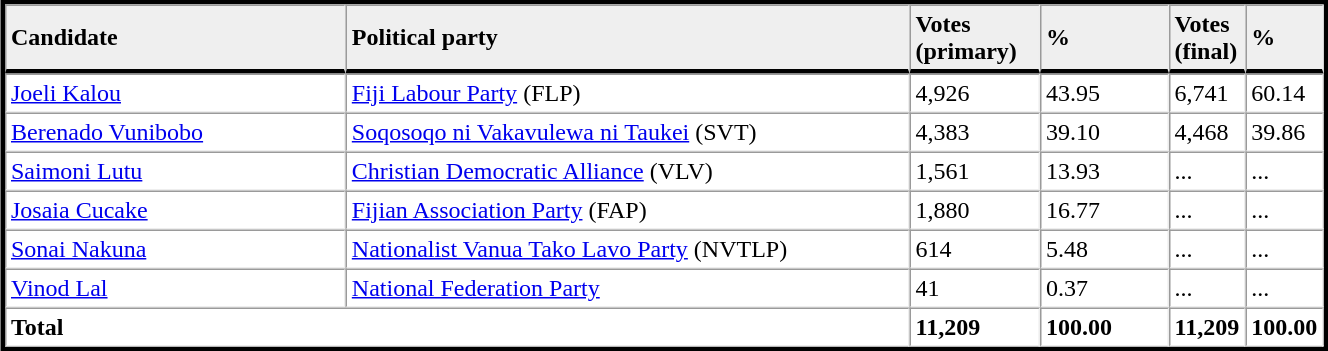<table table width="70%" border="1" align="center" cellpadding=3 cellspacing=0 style="margin:5px; border:3px solid;">
<tr>
<td td width="27%" style="border-bottom:3px solid; background:#efefef;"><strong>Candidate</strong></td>
<td td width="45%" style="border-bottom:3px solid; background:#efefef;"><strong>Political party</strong></td>
<td td width="10%" style="border-bottom:3px solid; background:#efefef;"><strong>Votes<br>(primary)</strong></td>
<td td width="10%" style="border-bottom:3px solid; background:#efefef;"><strong>%</strong></td>
<td td width="4%" style="border-bottom:3px solid; background:#efefef;"><strong>Votes<br>(final)</strong></td>
<td td width="4%" style="border-bottom:3px solid; background:#efefef;"><strong>%</strong></td>
</tr>
<tr>
<td><a href='#'>Joeli Kalou</a></td>
<td><a href='#'>Fiji Labour Party</a> (FLP)</td>
<td>4,926</td>
<td>43.95</td>
<td>6,741</td>
<td>60.14</td>
</tr>
<tr>
<td><a href='#'>Berenado Vunibobo</a></td>
<td><a href='#'>Soqosoqo ni Vakavulewa ni Taukei</a> (SVT)</td>
<td>4,383</td>
<td>39.10</td>
<td>4,468</td>
<td>39.86</td>
</tr>
<tr>
<td><a href='#'>Saimoni Lutu</a></td>
<td><a href='#'>Christian Democratic Alliance</a> (VLV)</td>
<td>1,561</td>
<td>13.93</td>
<td>...</td>
<td>...</td>
</tr>
<tr>
<td><a href='#'>Josaia Cucake</a></td>
<td><a href='#'>Fijian Association Party</a> (FAP)</td>
<td>1,880</td>
<td>16.77</td>
<td>...</td>
<td>...</td>
</tr>
<tr>
<td><a href='#'>Sonai Nakuna</a></td>
<td><a href='#'>Nationalist Vanua Tako Lavo Party</a> (NVTLP)</td>
<td>614</td>
<td>5.48</td>
<td>...</td>
<td>...</td>
</tr>
<tr>
<td><a href='#'>Vinod Lal</a></td>
<td><a href='#'>National Federation Party</a></td>
<td>41</td>
<td>0.37</td>
<td>...</td>
<td>...</td>
</tr>
<tr>
<td colspan=2><strong>Total</strong></td>
<td><strong>11,209</strong></td>
<td><strong>100.00</strong></td>
<td><strong>11,209</strong></td>
<td><strong>100.00</strong></td>
</tr>
<tr>
</tr>
</table>
